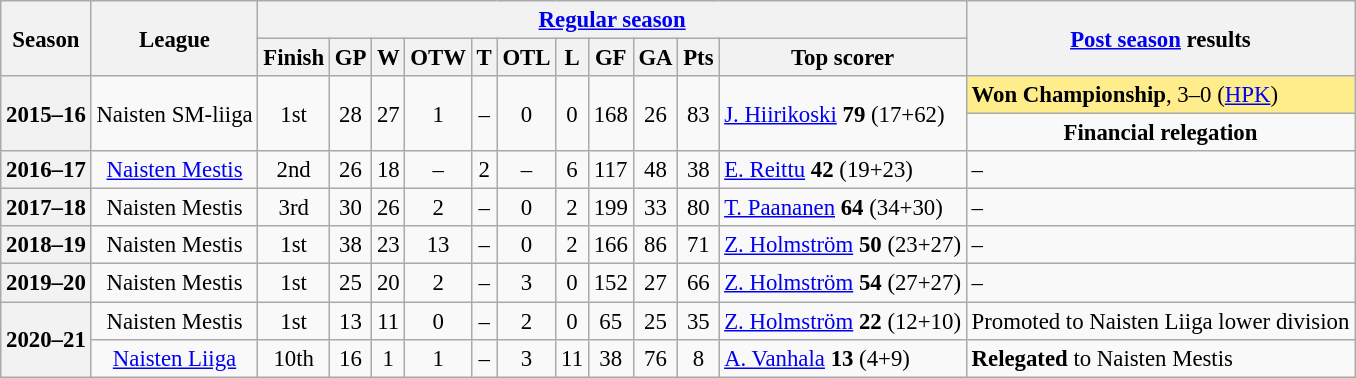<table class="wikitable" style="text-align: center; font-size: 95%">
<tr>
<th rowspan="2">Season</th>
<th rowspan="2">League</th>
<th colspan="11"><a href='#'>Regular season</a></th>
<th rowspan="2"><a href='#'>Post season</a> results</th>
</tr>
<tr>
<th>Finish</th>
<th>GP</th>
<th>W</th>
<th>OTW</th>
<th>T</th>
<th>OTL</th>
<th>L</th>
<th>GF</th>
<th>GA</th>
<th>Pts</th>
<th>Top scorer</th>
</tr>
<tr>
<th rowspan="2">2015–16</th>
<td rowspan="2">Naisten SM-liiga</td>
<td rowspan="2">1st</td>
<td rowspan="2">28</td>
<td rowspan="2">27</td>
<td rowspan="2">1</td>
<td rowspan="2">–</td>
<td rowspan="2">0</td>
<td rowspan="2">0</td>
<td rowspan="2">168</td>
<td rowspan="2">26</td>
<td rowspan="2">83</td>
<td rowspan="2" align="left"> <a href='#'>J. Hiirikoski</a> <strong>79</strong> (17+62)</td>
<td align=left style="background:#FFEC8B"><strong>Won Championship</strong>, 3–0 (<a href='#'>HPK</a>)</td>
</tr>
<tr>
<td><strong>Financial relegation</strong></td>
</tr>
<tr>
<th>2016–17</th>
<td><a href='#'>Naisten Mestis</a></td>
<td>2nd</td>
<td>26</td>
<td>18</td>
<td>–</td>
<td>2</td>
<td>–</td>
<td>6</td>
<td>117</td>
<td>48</td>
<td>38</td>
<td align="left"> <a href='#'>E. Reittu</a> <strong>42</strong> (19+23)</td>
<td align="left">–</td>
</tr>
<tr>
<th>2017–18</th>
<td>Naisten Mestis</td>
<td>3rd</td>
<td>30</td>
<td>26</td>
<td>2</td>
<td>–</td>
<td>0</td>
<td>2</td>
<td>199</td>
<td>33</td>
<td>80</td>
<td align="left"> <a href='#'>T. Paananen</a> <strong>64</strong> (34+30)</td>
<td align="left">–</td>
</tr>
<tr>
<th>2018–19</th>
<td>Naisten Mestis</td>
<td>1st</td>
<td>38</td>
<td>23</td>
<td>13</td>
<td>–</td>
<td>0</td>
<td>2</td>
<td>166</td>
<td>86</td>
<td>71</td>
<td align="left"> <a href='#'>Z. Holmström</a> <strong>50</strong> (23+27)</td>
<td align="left">–</td>
</tr>
<tr>
<th>2019–20</th>
<td>Naisten Mestis</td>
<td>1st</td>
<td>25</td>
<td>20</td>
<td>2</td>
<td>–</td>
<td>3</td>
<td>0</td>
<td>152</td>
<td>27</td>
<td>66</td>
<td align="left"> <a href='#'>Z. Holmström</a> <strong>54</strong> (27+27)</td>
<td align="left">–</td>
</tr>
<tr>
<th rowspan="2">2020–21</th>
<td>Naisten Mestis</td>
<td>1st</td>
<td>13</td>
<td>11</td>
<td>0</td>
<td>–</td>
<td>2</td>
<td>0</td>
<td>65</td>
<td>25</td>
<td>35</td>
<td align="left"> <a href='#'>Z. Holmström</a> <strong>22</strong> (12+10)</td>
<td align="left">Promoted to Naisten Liiga lower division</td>
</tr>
<tr>
<td><a href='#'>Naisten Liiga</a></td>
<td>10th</td>
<td>16</td>
<td>1</td>
<td>1</td>
<td>–</td>
<td>3</td>
<td>11</td>
<td>38</td>
<td>76</td>
<td>8</td>
<td align="left"> <a href='#'>A. Vanhala</a> <strong>13</strong> (4+9)</td>
<td align="left"><strong>Relegated</strong> to Naisten Mestis</td>
</tr>
</table>
